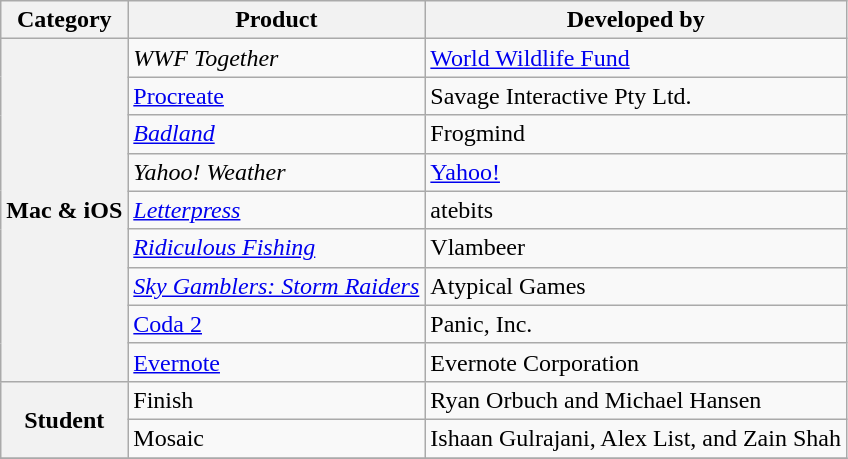<table class="wikitable">
<tr>
<th>Category</th>
<th>Product</th>
<th>Developed by</th>
</tr>
<tr>
<th rowspan="9">Mac & iOS</th>
<td><em>WWF Together</em></td>
<td><a href='#'>World Wildlife Fund</a></td>
</tr>
<tr>
<td><a href='#'>Procreate</a></td>
<td>Savage Interactive Pty Ltd.</td>
</tr>
<tr>
<td><em><a href='#'>Badland</a></em></td>
<td>Frogmind</td>
</tr>
<tr>
<td><em>Yahoo! Weather</em></td>
<td><a href='#'>Yahoo!</a></td>
</tr>
<tr>
<td><em><a href='#'>Letterpress</a></em></td>
<td>atebits</td>
</tr>
<tr>
<td><em><a href='#'>Ridiculous Fishing</a></em></td>
<td>Vlambeer</td>
</tr>
<tr>
<td><em><a href='#'>Sky Gamblers: Storm Raiders</a></em></td>
<td>Atypical Games</td>
</tr>
<tr>
<td><a href='#'>Coda 2</a></td>
<td>Panic, Inc.</td>
</tr>
<tr>
<td><a href='#'>Evernote</a></td>
<td>Evernote Corporation</td>
</tr>
<tr>
<th rowspan="2">Student</th>
<td>Finish</td>
<td>Ryan Orbuch and Michael Hansen</td>
</tr>
<tr>
<td>Mosaic</td>
<td>Ishaan Gulrajani, Alex List, and Zain Shah</td>
</tr>
<tr>
</tr>
</table>
